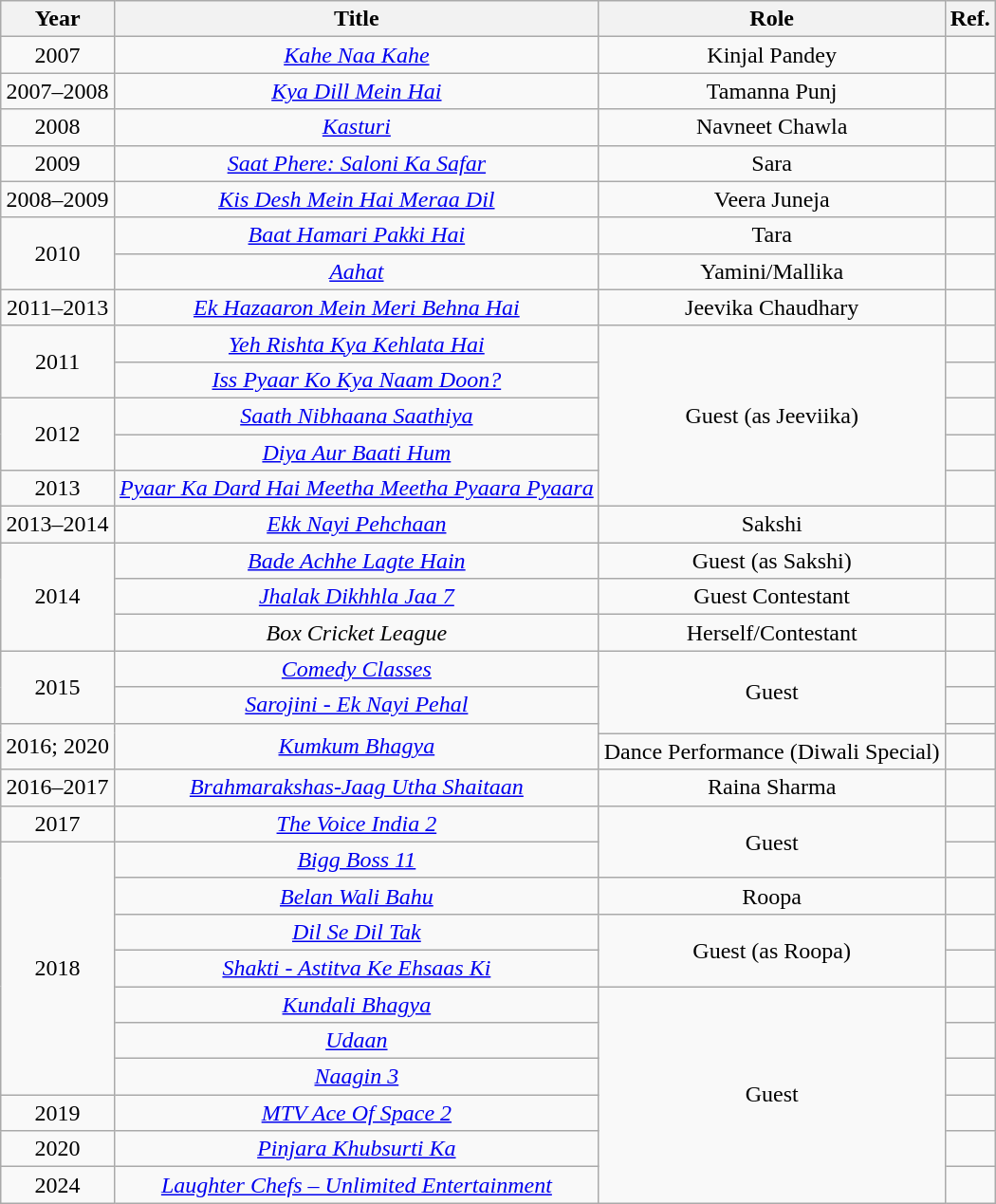<table class="wikitable" style="text-align:center;">
<tr>
<th>Year</th>
<th>Title</th>
<th>Role</th>
<th>Ref.</th>
</tr>
<tr>
<td>2007</td>
<td><em><a href='#'>Kahe Naa Kahe</a></em></td>
<td>Kinjal Pandey</td>
<td style="text-align:center;"></td>
</tr>
<tr>
<td>2007–2008</td>
<td><em><a href='#'>Kya Dill Mein Hai</a></em></td>
<td>Tamanna Punj</td>
<td style="text-align:center;"></td>
</tr>
<tr>
<td>2008</td>
<td><em><a href='#'>Kasturi</a></em></td>
<td>Navneet Chawla</td>
<td style="text-align:center;"></td>
</tr>
<tr>
<td>2009</td>
<td><em><a href='#'>Saat Phere: Saloni Ka Safar</a></em></td>
<td>Sara</td>
<td style="text-align:center;"></td>
</tr>
<tr>
<td>2008–2009</td>
<td><em><a href='#'>Kis Desh Mein Hai Meraa Dil</a></em></td>
<td>Veera Juneja</td>
<td style="text-align:center;"></td>
</tr>
<tr>
<td rowspan="2">2010</td>
<td><em><a href='#'>Baat Hamari Pakki Hai</a></em></td>
<td>Tara</td>
<td style="text-align:center;"></td>
</tr>
<tr>
<td><em><a href='#'>Aahat</a></em></td>
<td>Yamini/Mallika</td>
<td style="text-align:center;"></td>
</tr>
<tr>
<td>2011–2013</td>
<td><em><a href='#'>Ek Hazaaron Mein Meri Behna Hai</a></em></td>
<td>Jeevika Chaudhary</td>
<td style="text-align:center;"></td>
</tr>
<tr>
<td rowspan="2">2011</td>
<td><em><a href='#'>Yeh Rishta Kya Kehlata Hai</a></em></td>
<td rowspan="5">Guest (as Jeeviika)</td>
<td style="text-align:center;"></td>
</tr>
<tr>
<td><em><a href='#'>Iss Pyaar Ko Kya Naam Doon?</a></em></td>
<td style="text-align:center;"></td>
</tr>
<tr>
<td rowspan="2">2012</td>
<td><em><a href='#'>Saath Nibhaana Saathiya</a></em></td>
<td style="text-align:center;"></td>
</tr>
<tr>
<td><em><a href='#'>Diya Aur Baati Hum</a></em></td>
<td style="text-align:center;"></td>
</tr>
<tr>
<td>2013</td>
<td><em><a href='#'>Pyaar Ka Dard Hai Meetha Meetha Pyaara Pyaara</a></em></td>
<td style="text-align:center;"></td>
</tr>
<tr>
<td>2013–2014</td>
<td><em><a href='#'>Ekk Nayi Pehchaan</a></em></td>
<td>Sakshi</td>
<td style="text-align:center;"></td>
</tr>
<tr>
<td rowspan="3">2014</td>
<td><em><a href='#'>Bade Achhe Lagte Hain</a></em></td>
<td>Guest (as Sakshi)</td>
<td style="text-align:center;"></td>
</tr>
<tr>
<td><em><a href='#'>Jhalak Dikhhla Jaa 7</a></em></td>
<td>Guest Contestant</td>
<td style="text-align:center;"></td>
</tr>
<tr>
<td><em>Box Cricket League</em></td>
<td>Herself/Contestant</td>
<td style="text-align:center;"></td>
</tr>
<tr>
<td rowspan="2">2015</td>
<td><em><a href='#'>Comedy Classes</a></em></td>
<td rowspan="3">Guest</td>
<td style="text-align:center;"></td>
</tr>
<tr>
<td><em><a href='#'>Sarojini - Ek Nayi Pehal</a></em></td>
<td style="text-align:center;"></td>
</tr>
<tr>
<td rowspan="2">2016; 2020</td>
<td rowspan="2"><em><a href='#'>Kumkum Bhagya</a></em></td>
<td style="text-align:center;"></td>
</tr>
<tr>
<td>Dance Performance (Diwali Special)</td>
<td style="text-align:center;"></td>
</tr>
<tr>
<td>2016–2017</td>
<td><em><a href='#'>Brahmarakshas-Jaag Utha Shaitaan</a></em></td>
<td>Raina Sharma</td>
<td></td>
</tr>
<tr>
<td>2017</td>
<td><em><a href='#'>The Voice India 2</a></em></td>
<td rowspan="2">Guest</td>
<td style="text-align:center;"></td>
</tr>
<tr>
<td rowspan="7">2018</td>
<td><em><a href='#'>Bigg Boss 11</a></em></td>
<td style="text-align:center;"></td>
</tr>
<tr>
<td><em><a href='#'>Belan Wali Bahu</a></em></td>
<td>Roopa</td>
<td style="text-align:center;"></td>
</tr>
<tr>
<td><em><a href='#'>Dil Se Dil Tak</a></em></td>
<td rowspan="2">Guest (as Roopa)</td>
<td style="text-align:center;"></td>
</tr>
<tr>
<td><em><a href='#'>Shakti - Astitva Ke Ehsaas Ki</a></em></td>
<td style="text-align:center;"></td>
</tr>
<tr>
<td><em><a href='#'>Kundali Bhagya</a></em></td>
<td rowspan="6">Guest</td>
<td style="text-align:center;"></td>
</tr>
<tr>
<td><em><a href='#'>Udaan</a></em></td>
<td style="text-align:center;"></td>
</tr>
<tr>
<td><em><a href='#'>Naagin 3</a></em></td>
<td style="text-align:center;"></td>
</tr>
<tr>
<td>2019</td>
<td><em><a href='#'>MTV Ace Of Space 2</a></em></td>
<td style="text-align:center;"></td>
</tr>
<tr>
<td>2020</td>
<td><em><a href='#'>Pinjara Khubsurti Ka</a></em></td>
<td style="text-align:center;"></td>
</tr>
<tr>
<td>2024</td>
<td><em><a href='#'>Laughter Chefs – Unlimited Entertainment</a></em></td>
<td style="text-align:center;"></td>
</tr>
</table>
